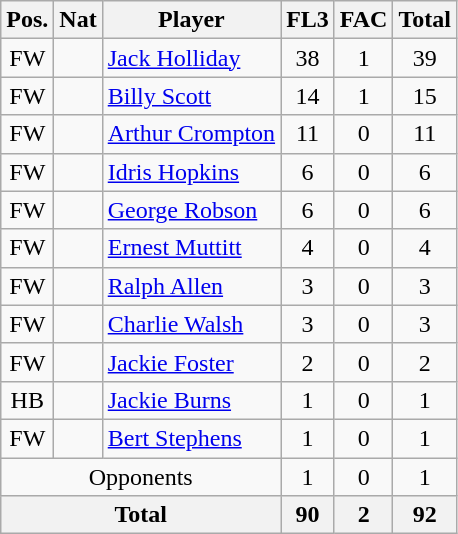<table class="wikitable"  style="text-align:center; border:1px #aaa solid;">
<tr>
<th>Pos.</th>
<th>Nat</th>
<th>Player</th>
<th>FL3</th>
<th>FAC</th>
<th>Total</th>
</tr>
<tr>
<td>FW</td>
<td></td>
<td style="text-align:left;"><a href='#'>Jack Holliday</a></td>
<td>38</td>
<td>1</td>
<td>39</td>
</tr>
<tr>
<td>FW</td>
<td></td>
<td style="text-align:left;"><a href='#'>Billy Scott</a></td>
<td>14</td>
<td>1</td>
<td>15</td>
</tr>
<tr>
<td>FW</td>
<td></td>
<td style="text-align:left;"><a href='#'>Arthur Crompton</a></td>
<td>11</td>
<td>0</td>
<td>11</td>
</tr>
<tr>
<td>FW</td>
<td></td>
<td style="text-align:left;"><a href='#'>Idris Hopkins</a></td>
<td>6</td>
<td>0</td>
<td>6</td>
</tr>
<tr>
<td>FW</td>
<td></td>
<td style="text-align:left;"><a href='#'>George Robson</a></td>
<td>6</td>
<td>0</td>
<td>6</td>
</tr>
<tr>
<td>FW</td>
<td></td>
<td style="text-align:left;"><a href='#'>Ernest Muttitt</a></td>
<td>4</td>
<td>0</td>
<td>4</td>
</tr>
<tr>
<td>FW</td>
<td></td>
<td style="text-align:left;"><a href='#'>Ralph Allen</a></td>
<td>3</td>
<td>0</td>
<td>3</td>
</tr>
<tr>
<td>FW</td>
<td></td>
<td style="text-align:left;"><a href='#'>Charlie Walsh</a></td>
<td>3</td>
<td>0</td>
<td>3</td>
</tr>
<tr>
<td>FW</td>
<td></td>
<td style="text-align:left;"><a href='#'>Jackie Foster</a></td>
<td>2</td>
<td>0</td>
<td>2</td>
</tr>
<tr>
<td>HB</td>
<td></td>
<td style="text-align:left;"><a href='#'>Jackie Burns</a></td>
<td>1</td>
<td>0</td>
<td>1</td>
</tr>
<tr>
<td>FW</td>
<td></td>
<td style="text-align:left;"><a href='#'>Bert Stephens</a></td>
<td>1</td>
<td>0</td>
<td>1</td>
</tr>
<tr>
<td colspan="3">Opponents</td>
<td>1</td>
<td>0</td>
<td>1</td>
</tr>
<tr>
<th colspan="3">Total</th>
<th>90</th>
<th>2</th>
<th>92</th>
</tr>
</table>
